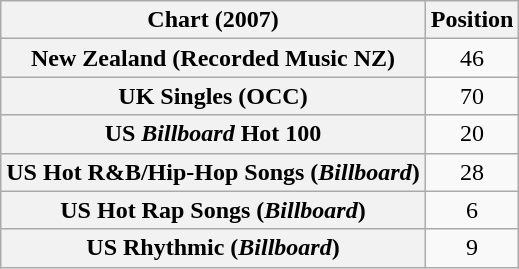<table class="wikitable plainrowheaders sortable" style="text-align:center">
<tr>
<th scope="col">Chart (2007)</th>
<th scope="col">Position</th>
</tr>
<tr>
<th scope="row">New Zealand (Recorded Music NZ)</th>
<td>46</td>
</tr>
<tr>
<th scope="row">UK Singles (OCC)</th>
<td>70</td>
</tr>
<tr>
<th scope="row">US <em>Billboard</em> Hot 100</th>
<td>20</td>
</tr>
<tr>
<th scope="row">US Hot R&B/Hip-Hop Songs (<em>Billboard</em>)</th>
<td>28</td>
</tr>
<tr>
<th scope="row">US Hot Rap Songs (<em>Billboard</em>)</th>
<td>6</td>
</tr>
<tr>
<th scope="row">US Rhythmic (<em>Billboard</em>)</th>
<td>9</td>
</tr>
</table>
